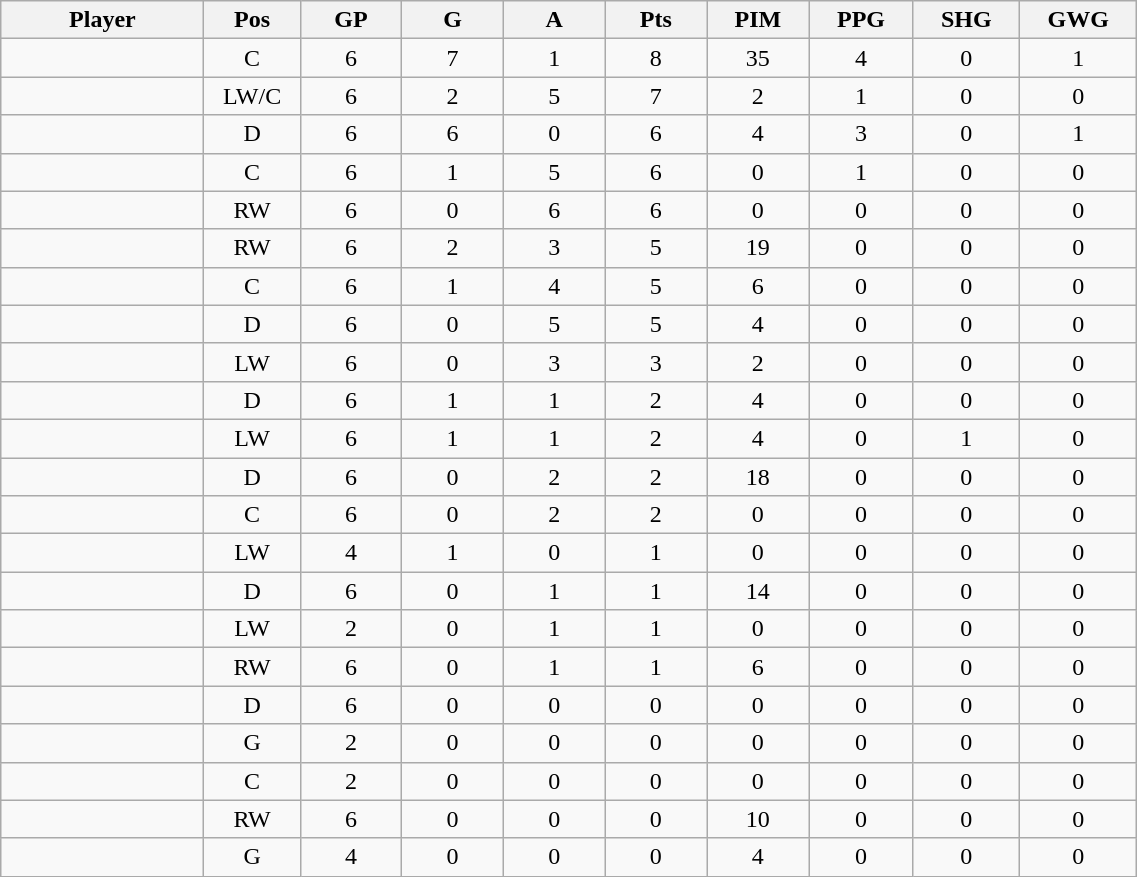<table class="wikitable sortable" width="60%">
<tr ALIGN="center">
<th bgcolor="#DDDDFF" width="10%">Player</th>
<th bgcolor="#DDDDFF" width="3%" title="Position">Pos</th>
<th bgcolor="#DDDDFF" width="5%" title="Games played">GP</th>
<th bgcolor="#DDDDFF" width="5%" title="Goals">G</th>
<th bgcolor="#DDDDFF" width="5%" title="Assists">A</th>
<th bgcolor="#DDDDFF" width="5%" title="Points">Pts</th>
<th bgcolor="#DDDDFF" width="5%" title="Penalties in Minutes">PIM</th>
<th bgcolor="#DDDDFF" width="5%" title="Power Play Goals">PPG</th>
<th bgcolor="#DDDDFF" width="5%" title="Short-handed Goals">SHG</th>
<th bgcolor="#DDDDFF" width="5%" title="Game-winning Goals">GWG</th>
</tr>
<tr align="center">
<td align="right"></td>
<td>C</td>
<td>6</td>
<td>7</td>
<td>1</td>
<td>8</td>
<td>35</td>
<td>4</td>
<td>0</td>
<td>1</td>
</tr>
<tr align="center">
<td align="right"></td>
<td>LW/C</td>
<td>6</td>
<td>2</td>
<td>5</td>
<td>7</td>
<td>2</td>
<td>1</td>
<td>0</td>
<td>0</td>
</tr>
<tr align="center">
<td align="right"></td>
<td>D</td>
<td>6</td>
<td>6</td>
<td>0</td>
<td>6</td>
<td>4</td>
<td>3</td>
<td>0</td>
<td>1</td>
</tr>
<tr align="center">
<td align="right"></td>
<td>C</td>
<td>6</td>
<td>1</td>
<td>5</td>
<td>6</td>
<td>0</td>
<td>1</td>
<td>0</td>
<td>0</td>
</tr>
<tr align="center">
<td align="right"></td>
<td>RW</td>
<td>6</td>
<td>0</td>
<td>6</td>
<td>6</td>
<td>0</td>
<td>0</td>
<td>0</td>
<td>0</td>
</tr>
<tr align="center">
<td align="right"></td>
<td>RW</td>
<td>6</td>
<td>2</td>
<td>3</td>
<td>5</td>
<td>19</td>
<td>0</td>
<td>0</td>
<td>0</td>
</tr>
<tr align="center">
<td align="right"></td>
<td>C</td>
<td>6</td>
<td>1</td>
<td>4</td>
<td>5</td>
<td>6</td>
<td>0</td>
<td>0</td>
<td>0</td>
</tr>
<tr align="center">
<td align="right"></td>
<td>D</td>
<td>6</td>
<td>0</td>
<td>5</td>
<td>5</td>
<td>4</td>
<td>0</td>
<td>0</td>
<td>0</td>
</tr>
<tr align="center">
<td align="right"></td>
<td>LW</td>
<td>6</td>
<td>0</td>
<td>3</td>
<td>3</td>
<td>2</td>
<td>0</td>
<td>0</td>
<td>0</td>
</tr>
<tr align="center">
<td align="right"></td>
<td>D</td>
<td>6</td>
<td>1</td>
<td>1</td>
<td>2</td>
<td>4</td>
<td>0</td>
<td>0</td>
<td>0</td>
</tr>
<tr align="center">
<td align="right"></td>
<td>LW</td>
<td>6</td>
<td>1</td>
<td>1</td>
<td>2</td>
<td>4</td>
<td>0</td>
<td>1</td>
<td>0</td>
</tr>
<tr align="center">
<td align="right"></td>
<td>D</td>
<td>6</td>
<td>0</td>
<td>2</td>
<td>2</td>
<td>18</td>
<td>0</td>
<td>0</td>
<td>0</td>
</tr>
<tr align="center">
<td align="right"></td>
<td>C</td>
<td>6</td>
<td>0</td>
<td>2</td>
<td>2</td>
<td>0</td>
<td>0</td>
<td>0</td>
<td>0</td>
</tr>
<tr align="center">
<td align="right"></td>
<td>LW</td>
<td>4</td>
<td>1</td>
<td>0</td>
<td>1</td>
<td>0</td>
<td>0</td>
<td>0</td>
<td>0</td>
</tr>
<tr align="center">
<td align="right"></td>
<td>D</td>
<td>6</td>
<td>0</td>
<td>1</td>
<td>1</td>
<td>14</td>
<td>0</td>
<td>0</td>
<td>0</td>
</tr>
<tr align="center">
<td align="right"></td>
<td>LW</td>
<td>2</td>
<td>0</td>
<td>1</td>
<td>1</td>
<td>0</td>
<td>0</td>
<td>0</td>
<td>0</td>
</tr>
<tr align="center">
<td align="right"></td>
<td>RW</td>
<td>6</td>
<td>0</td>
<td>1</td>
<td>1</td>
<td>6</td>
<td>0</td>
<td>0</td>
<td>0</td>
</tr>
<tr align="center">
<td align="right"></td>
<td>D</td>
<td>6</td>
<td>0</td>
<td>0</td>
<td>0</td>
<td>0</td>
<td>0</td>
<td>0</td>
<td>0</td>
</tr>
<tr align="center">
<td align="right"></td>
<td>G</td>
<td>2</td>
<td>0</td>
<td>0</td>
<td>0</td>
<td>0</td>
<td>0</td>
<td>0</td>
<td>0</td>
</tr>
<tr align="center">
<td align="right"></td>
<td>C</td>
<td>2</td>
<td>0</td>
<td>0</td>
<td>0</td>
<td>0</td>
<td>0</td>
<td>0</td>
<td>0</td>
</tr>
<tr align="center">
<td align="right"></td>
<td>RW</td>
<td>6</td>
<td>0</td>
<td>0</td>
<td>0</td>
<td>10</td>
<td>0</td>
<td>0</td>
<td>0</td>
</tr>
<tr align="center">
<td align="right"></td>
<td>G</td>
<td>4</td>
<td>0</td>
<td>0</td>
<td>0</td>
<td>4</td>
<td>0</td>
<td>0</td>
<td>0</td>
</tr>
</table>
